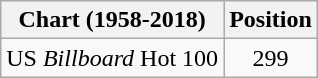<table class="wikitable plainrowheaders">
<tr>
<th>Chart (1958-2018)</th>
<th>Position</th>
</tr>
<tr>
<td>US <em>Billboard</em> Hot 100</td>
<td style="text-align:center;">299</td>
</tr>
</table>
